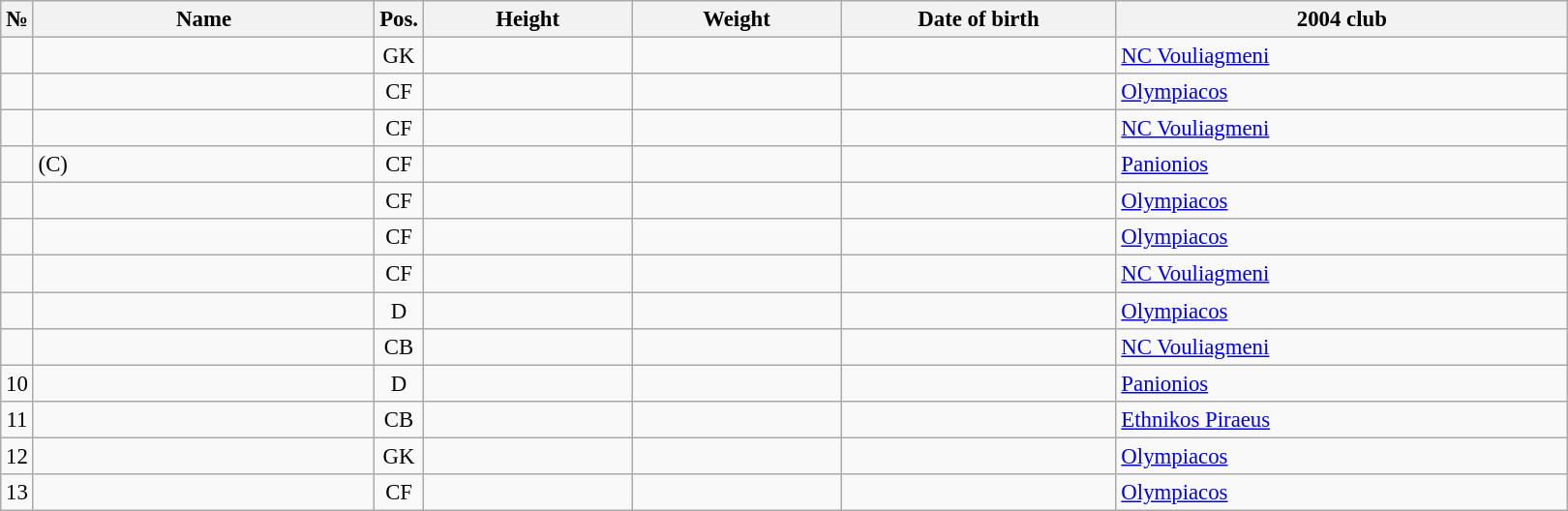<table class="wikitable sortable" style="font-size:95%; text-align:center;">
<tr>
<th>№</th>
<th style="width:15em">Name</th>
<th>Pos.</th>
<th style="width:9em">Height</th>
<th style="width:9em">Weight</th>
<th style="width:12em">Date of birth</th>
<th style="width:20em">2004 club</th>
</tr>
<tr>
<td></td>
<td style="text-align:left;"></td>
<td>GK</td>
<td></td>
<td></td>
<td style="text-align:right;"></td>
<td style="text-align:left;"> <a href='#'>NC Vouliagmeni</a></td>
</tr>
<tr>
<td></td>
<td style="text-align:left;"></td>
<td>CF</td>
<td></td>
<td></td>
<td style="text-align:right;"></td>
<td style="text-align:left;"> <a href='#'>Olympiacos</a></td>
</tr>
<tr>
<td></td>
<td style="text-align:left;"></td>
<td>CF</td>
<td></td>
<td></td>
<td style="text-align:right;"></td>
<td style="text-align:left;"> <a href='#'>NC Vouliagmeni</a></td>
</tr>
<tr>
<td></td>
<td style="text-align:left;"> (C)</td>
<td>CF</td>
<td></td>
<td></td>
<td style="text-align:right;"></td>
<td style="text-align:left;"> <a href='#'>Panionios</a></td>
</tr>
<tr>
<td></td>
<td style="text-align:left;"></td>
<td>CF</td>
<td></td>
<td></td>
<td style="text-align:right;"></td>
<td style="text-align:left;"> <a href='#'>Olympiacos</a></td>
</tr>
<tr>
<td></td>
<td style="text-align:left;"></td>
<td>CF</td>
<td></td>
<td></td>
<td style="text-align:right;"></td>
<td style="text-align:left;"> <a href='#'>Olympiacos</a></td>
</tr>
<tr>
<td></td>
<td style="text-align:left;"></td>
<td>CF</td>
<td></td>
<td></td>
<td style="text-align:right;"></td>
<td style="text-align:left;"> <a href='#'>NC Vouliagmeni</a></td>
</tr>
<tr>
<td></td>
<td style="text-align:left;"></td>
<td>D</td>
<td></td>
<td></td>
<td style="text-align:right;"></td>
<td style="text-align:left;"> <a href='#'>Olympiacos</a></td>
</tr>
<tr>
<td></td>
<td style="text-align:left;"></td>
<td>CB</td>
<td></td>
<td></td>
<td style="text-align:right;"></td>
<td style="text-align:left;"> <a href='#'>NC Vouliagmeni</a></td>
</tr>
<tr>
<td>10</td>
<td style="text-align:left;"></td>
<td>D</td>
<td></td>
<td></td>
<td style="text-align:right;"></td>
<td style="text-align:left;"> <a href='#'>Panionios</a></td>
</tr>
<tr>
<td>11</td>
<td style="text-align:left;"></td>
<td>CB</td>
<td></td>
<td></td>
<td style="text-align:right;"></td>
<td style="text-align:left;"> <a href='#'>Ethnikos Piraeus</a></td>
</tr>
<tr>
<td>12</td>
<td style="text-align:left;"></td>
<td>GK</td>
<td></td>
<td></td>
<td style="text-align:right;"></td>
<td style="text-align:left;"> <a href='#'>Olympiacos</a></td>
</tr>
<tr>
<td>13</td>
<td style="text-align:left;"></td>
<td>CF</td>
<td></td>
<td></td>
<td style="text-align:right;"></td>
<td style="text-align:left;"> <a href='#'>Olympiacos</a></td>
</tr>
</table>
